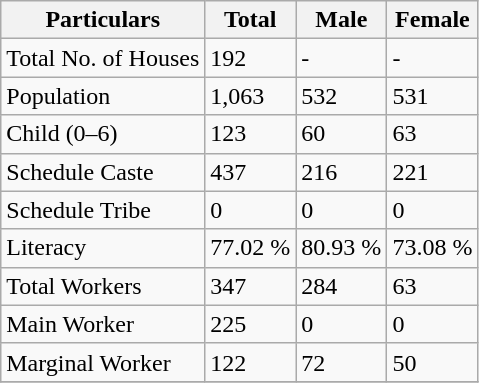<table class="wikitable sortable">
<tr>
<th>Particulars</th>
<th>Total</th>
<th>Male</th>
<th>Female</th>
</tr>
<tr>
<td>Total No. of Houses</td>
<td>192</td>
<td>-</td>
<td>-</td>
</tr>
<tr>
<td>Population</td>
<td>1,063</td>
<td>532</td>
<td>531</td>
</tr>
<tr>
<td>Child (0–6)</td>
<td>123</td>
<td>60</td>
<td>63</td>
</tr>
<tr>
<td>Schedule Caste</td>
<td>437</td>
<td>216</td>
<td>221</td>
</tr>
<tr>
<td>Schedule Tribe</td>
<td>0</td>
<td>0</td>
<td>0</td>
</tr>
<tr>
<td>Literacy</td>
<td>77.02 %</td>
<td>80.93 %</td>
<td>73.08 %</td>
</tr>
<tr>
<td>Total Workers</td>
<td>347</td>
<td>284</td>
<td>63</td>
</tr>
<tr>
<td>Main Worker</td>
<td>225</td>
<td>0</td>
<td>0</td>
</tr>
<tr>
<td>Marginal Worker</td>
<td>122</td>
<td>72</td>
<td>50</td>
</tr>
<tr>
</tr>
</table>
